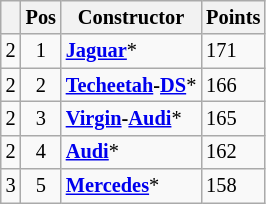<table class="wikitable" style="font-size: 85%;">
<tr>
<th></th>
<th>Pos</th>
<th>Constructor</th>
<th>Points</th>
</tr>
<tr>
<td align="left"> 2</td>
<td align="center">1</td>
<td> <strong><a href='#'>Jaguar</a></strong>*</td>
<td align="left">171</td>
</tr>
<tr>
<td align="left"> 2</td>
<td align="center">2</td>
<td> <strong><a href='#'>Techeetah</a>-<a href='#'>DS</a></strong>*</td>
<td align="left">166</td>
</tr>
<tr>
<td align="left"> 2</td>
<td align="center">3</td>
<td> <strong><a href='#'>Virgin</a>-<a href='#'>Audi</a></strong>*</td>
<td align="left">165</td>
</tr>
<tr>
<td align="left"> 2</td>
<td align="center">4</td>
<td> <strong><a href='#'>Audi</a></strong>*</td>
<td align="left">162</td>
</tr>
<tr>
<td align="left"> 3</td>
<td align="center">5</td>
<td> <strong><a href='#'>Mercedes</a></strong>*</td>
<td align="left">158</td>
</tr>
</table>
